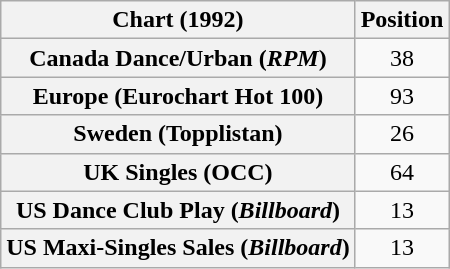<table class="wikitable sortable plainrowheaders" style="text-align:center">
<tr>
<th>Chart (1992)</th>
<th>Position</th>
</tr>
<tr>
<th scope="row">Canada Dance/Urban (<em>RPM</em>)</th>
<td>38</td>
</tr>
<tr>
<th scope="row">Europe (Eurochart Hot 100)</th>
<td>93</td>
</tr>
<tr>
<th scope="row">Sweden (Topplistan)</th>
<td>26</td>
</tr>
<tr>
<th scope="row">UK Singles (OCC)</th>
<td>64</td>
</tr>
<tr>
<th scope="row">US Dance Club Play (<em>Billboard</em>)</th>
<td>13</td>
</tr>
<tr>
<th scope="row">US Maxi-Singles Sales (<em>Billboard</em>)</th>
<td>13</td>
</tr>
</table>
